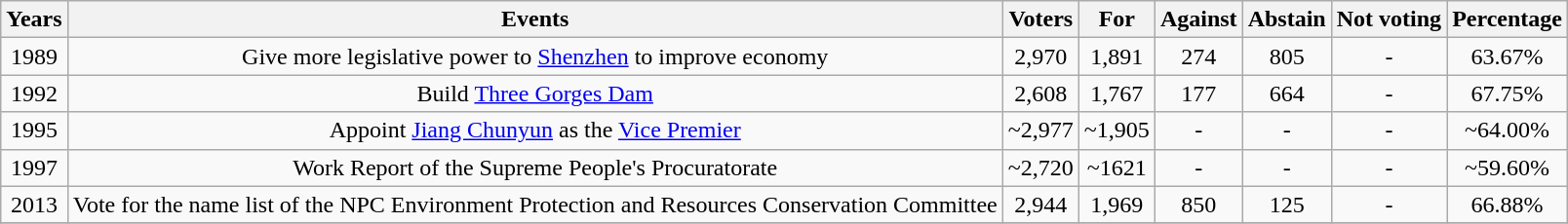<table class="wikitable sortable" style="text-align: center;">
<tr>
<th>Years</th>
<th>Events</th>
<th>Voters</th>
<th>For</th>
<th>Against</th>
<th>Abstain</th>
<th>Not voting</th>
<th>Percentage</th>
</tr>
<tr>
<td>1989</td>
<td>Give more legislative power to <a href='#'>Shenzhen</a> to improve economy</td>
<td>2,970</td>
<td>1,891</td>
<td>274</td>
<td>805</td>
<td>-</td>
<td>63.67%</td>
</tr>
<tr>
<td>1992</td>
<td>Build <a href='#'>Three Gorges Dam</a></td>
<td>2,608</td>
<td>1,767</td>
<td>177</td>
<td>664</td>
<td>-</td>
<td>67.75%</td>
</tr>
<tr>
<td>1995</td>
<td>Appoint <a href='#'>Jiang Chunyun</a> as the <a href='#'>Vice Premier</a></td>
<td>~2,977</td>
<td>~1,905</td>
<td>-</td>
<td>-</td>
<td>-</td>
<td>~64.00%</td>
</tr>
<tr>
<td>1997</td>
<td>Work Report of the Supreme People's Procuratorate</td>
<td>~2,720</td>
<td>~1621</td>
<td>-</td>
<td>-</td>
<td>-</td>
<td>~59.60%</td>
</tr>
<tr>
<td>2013</td>
<td>Vote for the name list of the NPC Environment Protection and Resources Conservation Committee</td>
<td>2,944</td>
<td>1,969</td>
<td>850</td>
<td>125</td>
<td>-</td>
<td>66.88%</td>
</tr>
<tr>
</tr>
</table>
